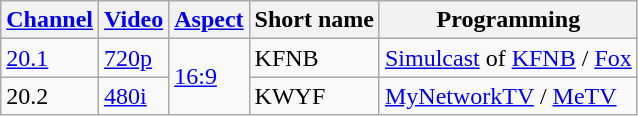<table class="wikitable">
<tr>
<th><a href='#'>Channel</a></th>
<th><a href='#'>Video</a></th>
<th><a href='#'>Aspect</a></th>
<th>Short name</th>
<th>Programming</th>
</tr>
<tr>
<td><a href='#'>20.1</a></td>
<td><a href='#'>720p</a></td>
<td rowspan="2"><a href='#'>16:9</a></td>
<td>KFNB</td>
<td><a href='#'>Simulcast</a> of <a href='#'>KFNB</a> / <a href='#'>Fox</a></td>
</tr>
<tr>
<td>20.2</td>
<td><a href='#'>480i</a></td>
<td>KWYF</td>
<td><a href='#'>MyNetworkTV</a> / <a href='#'>MeTV</a></td>
</tr>
</table>
